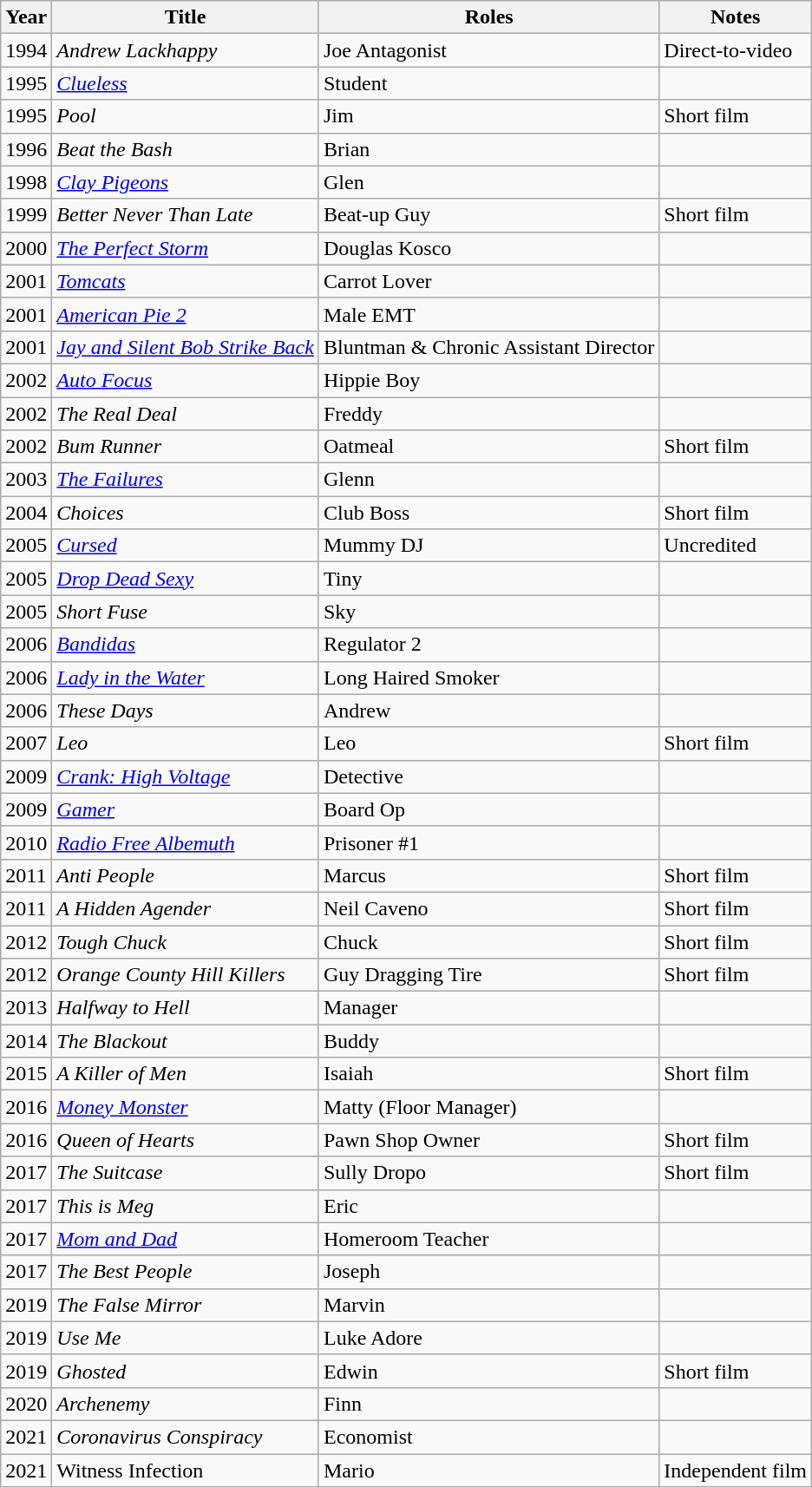<table class = "wikitable sortable">
<tr>
<th>Year</th>
<th>Title</th>
<th>Roles</th>
<th>Notes</th>
</tr>
<tr>
<td>1994</td>
<td><em>Andrew Lackhappy</em></td>
<td>Joe Antagonist</td>
<td>Direct-to-video</td>
</tr>
<tr>
<td>1995</td>
<td><em><a href='#'>Clueless</a></em></td>
<td>Student</td>
<td></td>
</tr>
<tr>
<td>1995</td>
<td><em>Pool</em></td>
<td>Jim</td>
<td>Short film</td>
</tr>
<tr>
<td>1996</td>
<td><em>Beat the Bash</em></td>
<td>Brian</td>
<td></td>
</tr>
<tr>
<td>1998</td>
<td><em><a href='#'>Clay Pigeons</a></em></td>
<td>Glen</td>
<td></td>
</tr>
<tr>
<td>1999</td>
<td><em>Better Never Than Late</em></td>
<td>Beat-up Guy</td>
<td>Short film</td>
</tr>
<tr>
<td>2000</td>
<td><em><a href='#'>The Perfect Storm</a></em></td>
<td>Douglas Kosco</td>
<td></td>
</tr>
<tr>
<td>2001</td>
<td><em><a href='#'>Tomcats</a></em></td>
<td>Carrot Lover</td>
<td></td>
</tr>
<tr>
<td>2001</td>
<td><em><a href='#'>American Pie 2</a></em></td>
<td>Male EMT</td>
<td></td>
</tr>
<tr>
<td>2001</td>
<td><em><a href='#'>Jay and Silent Bob Strike Back</a></em></td>
<td>Bluntman & Chronic Assistant Director</td>
<td></td>
</tr>
<tr>
<td>2002</td>
<td><em><a href='#'>Auto Focus</a></em></td>
<td>Hippie Boy</td>
<td></td>
</tr>
<tr>
<td>2002</td>
<td><em>The Real Deal</em></td>
<td>Freddy</td>
<td></td>
</tr>
<tr>
<td>2002</td>
<td><em>Bum Runner</em></td>
<td>Oatmeal</td>
<td>Short film</td>
</tr>
<tr>
<td>2003</td>
<td><em><a href='#'>The Failures</a></em></td>
<td>Glenn</td>
<td></td>
</tr>
<tr>
<td>2004</td>
<td><em>Choices</em></td>
<td>Club Boss</td>
<td>Short film</td>
</tr>
<tr>
<td>2005</td>
<td><em><a href='#'>Cursed</a></em></td>
<td>Mummy DJ</td>
<td>Uncredited</td>
</tr>
<tr>
<td>2005</td>
<td><em><a href='#'>Drop Dead Sexy</a></em></td>
<td>Tiny</td>
<td></td>
</tr>
<tr>
<td>2005</td>
<td><em>Short Fuse</em></td>
<td>Sky</td>
<td></td>
</tr>
<tr>
<td>2006</td>
<td><em><a href='#'>Bandidas</a></em></td>
<td>Regulator 2</td>
<td></td>
</tr>
<tr>
<td>2006</td>
<td><em><a href='#'>Lady in the Water</a></em></td>
<td>Long Haired Smoker</td>
<td></td>
</tr>
<tr>
<td>2006</td>
<td><em>These Days</em></td>
<td>Andrew</td>
<td></td>
</tr>
<tr>
<td>2007</td>
<td><em>Leo</em></td>
<td>Leo</td>
<td>Short film</td>
</tr>
<tr>
<td>2009</td>
<td><em><a href='#'>Crank: High Voltage</a></em></td>
<td>Detective</td>
<td></td>
</tr>
<tr>
<td>2009</td>
<td><em><a href='#'>Gamer</a></em></td>
<td>Board Op</td>
<td></td>
</tr>
<tr>
<td>2010</td>
<td><em><a href='#'>Radio Free Albemuth</a></em></td>
<td>Prisoner #1</td>
<td></td>
</tr>
<tr>
<td>2011</td>
<td><em>Anti People</em></td>
<td>Marcus</td>
<td>Short film</td>
</tr>
<tr>
<td>2011</td>
<td><em>A Hidden Agender</em></td>
<td>Neil Caveno</td>
<td>Short film</td>
</tr>
<tr>
<td>2012</td>
<td><em>Tough Chuck</em></td>
<td>Chuck</td>
<td>Short film</td>
</tr>
<tr>
<td>2012</td>
<td><em>Orange County Hill Killers</em></td>
<td>Guy Dragging Tire</td>
<td>Short film</td>
</tr>
<tr>
<td>2013</td>
<td><em>Halfway to Hell</em></td>
<td>Manager</td>
<td></td>
</tr>
<tr>
<td>2014</td>
<td><em>The Blackout</em></td>
<td>Buddy</td>
<td></td>
</tr>
<tr>
<td>2015</td>
<td><em>A Killer of Men</em></td>
<td>Isaiah</td>
<td>Short film</td>
</tr>
<tr>
<td>2016</td>
<td><em><a href='#'>Money Monster</a></em></td>
<td>Matty (Floor Manager)</td>
<td></td>
</tr>
<tr>
<td>2016</td>
<td><em>Queen of Hearts</em></td>
<td>Pawn Shop Owner</td>
<td>Short film</td>
</tr>
<tr>
<td>2017</td>
<td><em>The Suitcase</em></td>
<td>Sully Dropo</td>
<td>Short film</td>
</tr>
<tr>
<td>2017</td>
<td><em>This is Meg</em></td>
<td>Eric</td>
<td></td>
</tr>
<tr>
<td>2017</td>
<td><em><a href='#'>Mom and Dad</a></em></td>
<td>Homeroom Teacher</td>
<td></td>
</tr>
<tr>
<td>2017</td>
<td><em>The Best People</em></td>
<td>Joseph</td>
<td></td>
</tr>
<tr>
<td>2019</td>
<td><em>The False Mirror</em></td>
<td>Marvin</td>
<td></td>
</tr>
<tr>
<td>2019</td>
<td><em>Use Me</em></td>
<td>Luke Adore</td>
<td></td>
</tr>
<tr>
<td>2019</td>
<td><em>Ghosted</em></td>
<td>Edwin</td>
<td>Short film</td>
</tr>
<tr>
<td>2020</td>
<td><em>Archenemy</em></td>
<td>Finn</td>
<td></td>
</tr>
<tr>
<td>2021</td>
<td><em>Coronavirus Conspiracy</em></td>
<td>Economist</td>
<td></td>
</tr>
<tr>
<td>2021</td>
<td>Witness Infection</td>
<td>Mario</td>
<td>Independent film</td>
</tr>
</table>
